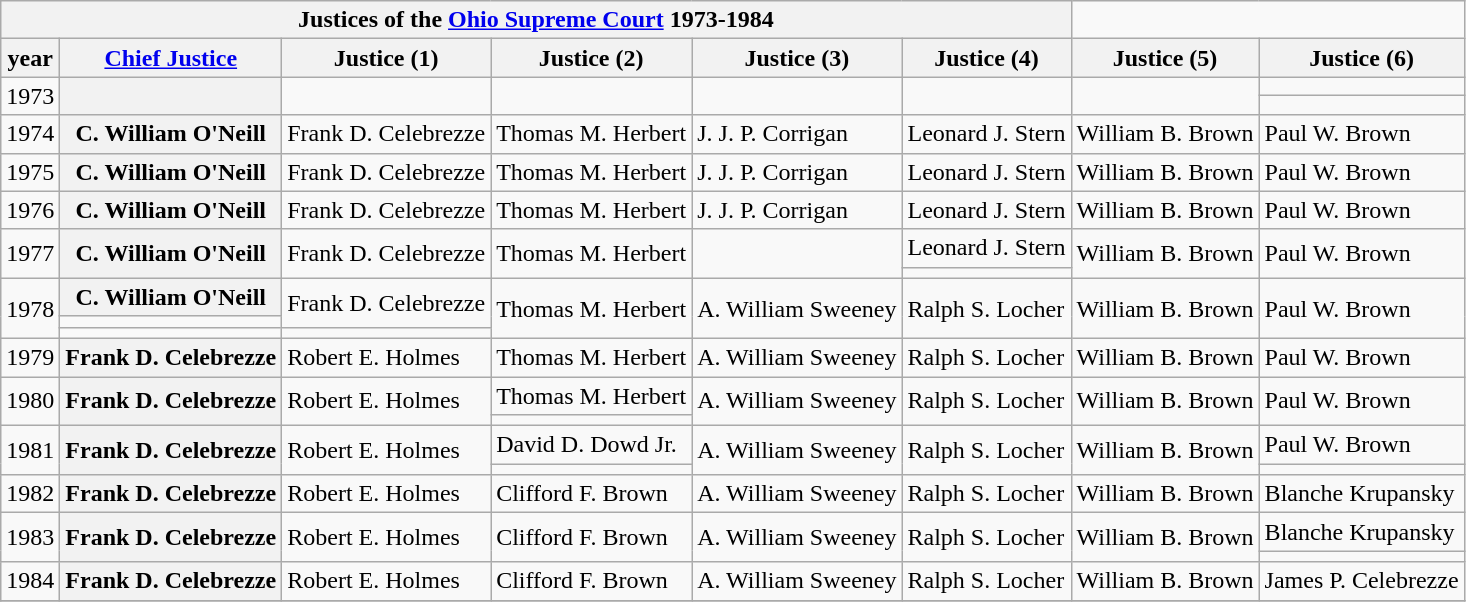<table class="wikitable collapsible collapsed">
<tr>
<th colspan=6>Justices of the <a href='#'>Ohio Supreme Court</a> 1973-1984</th>
</tr>
<tr>
<th>year</th>
<th><a href='#'>Chief Justice</a></th>
<th>Justice (1)</th>
<th>Justice (2)</th>
<th>Justice (3)</th>
<th>Justice (4)</th>
<th>Justice (5)</th>
<th>Justice (6)</th>
</tr>
<tr>
<td rowspan=2>1973</td>
<th rowspan=2  ></th>
<td rowspan=2  ></td>
<td rowspan=2  ></td>
<td rowspan=2  ></td>
<td rowspan=2  ></td>
<td rowspan=2  ></td>
<td></td>
</tr>
<tr>
<td></td>
</tr>
<tr>
<td>1974</td>
<th>C. William O'Neill</th>
<td>Frank D. Celebrezze</td>
<td>Thomas M. Herbert</td>
<td>J. J. P. Corrigan</td>
<td>Leonard J. Stern</td>
<td>William B. Brown</td>
<td>Paul W. Brown</td>
</tr>
<tr>
<td>1975</td>
<th>C. William O'Neill</th>
<td>Frank D. Celebrezze</td>
<td>Thomas M. Herbert</td>
<td>J. J. P. Corrigan</td>
<td>Leonard J. Stern</td>
<td>William B. Brown</td>
<td>Paul W. Brown</td>
</tr>
<tr>
<td>1976</td>
<th>C. William O'Neill</th>
<td>Frank D. Celebrezze</td>
<td>Thomas M. Herbert</td>
<td>J. J. P. Corrigan</td>
<td>Leonard J. Stern</td>
<td>William B. Brown</td>
<td>Paul W. Brown</td>
</tr>
<tr>
<td rowspan=2>1977</td>
<th rowspan=2  >C. William O'Neill</th>
<td rowspan=2  >Frank D. Celebrezze</td>
<td rowspan=2  >Thomas M. Herbert</td>
<td rowspan=2  ></td>
<td>Leonard J. Stern</td>
<td rowspan=2  >William B. Brown</td>
<td rowspan=2  >Paul W. Brown</td>
</tr>
<tr>
<td></td>
</tr>
<tr>
<td rowspan=3>1978</td>
<th>C. William O'Neill</th>
<td rowspan=2  >Frank D. Celebrezze</td>
<td rowspan=3  >Thomas M. Herbert</td>
<td rowspan=3  >A. William Sweeney</td>
<td rowspan=3  >Ralph S. Locher</td>
<td rowspan=3  >William B. Brown</td>
<td rowspan=3  >Paul W. Brown</td>
</tr>
<tr>
<td></td>
</tr>
<tr>
<td></td>
<td></td>
</tr>
<tr>
<td>1979</td>
<th>Frank D. Celebrezze</th>
<td>Robert E. Holmes</td>
<td>Thomas M. Herbert</td>
<td>A. William Sweeney</td>
<td>Ralph S. Locher</td>
<td>William B. Brown</td>
<td>Paul W. Brown</td>
</tr>
<tr>
<td rowspan=2>1980</td>
<th rowspan=2 >Frank D. Celebrezze</th>
<td rowspan=2 >Robert E. Holmes</td>
<td>Thomas M. Herbert</td>
<td rowspan=2 >A. William Sweeney</td>
<td rowspan=2 >Ralph S. Locher</td>
<td rowspan=2 >William B. Brown</td>
<td rowspan=2 >Paul W. Brown</td>
</tr>
<tr>
<td></td>
</tr>
<tr>
<td rowspan=2>1981</td>
<th rowspan=2  >Frank D. Celebrezze</th>
<td rowspan=2  >Robert E. Holmes</td>
<td>David D. Dowd Jr.</td>
<td rowspan=2  >A. William Sweeney</td>
<td rowspan=2  >Ralph S. Locher</td>
<td rowspan=2  >William B. Brown</td>
<td>Paul W. Brown</td>
</tr>
<tr>
<td></td>
<td></td>
</tr>
<tr>
<td>1982</td>
<th>Frank D. Celebrezze</th>
<td>Robert E. Holmes</td>
<td>Clifford F. Brown</td>
<td>A. William Sweeney</td>
<td>Ralph S. Locher</td>
<td>William B. Brown</td>
<td>Blanche Krupansky</td>
</tr>
<tr>
<td rowspan=2>1983</td>
<th rowspan=2  >Frank D. Celebrezze</th>
<td rowspan=2  >Robert E. Holmes</td>
<td rowspan=2  >Clifford F. Brown</td>
<td rowspan=2  >A. William Sweeney</td>
<td rowspan=2  >Ralph S. Locher</td>
<td rowspan=2  >William B. Brown</td>
<td>Blanche Krupansky</td>
</tr>
<tr>
<td></td>
</tr>
<tr>
<td>1984</td>
<th>Frank D. Celebrezze</th>
<td>Robert E. Holmes</td>
<td>Clifford F. Brown</td>
<td>A. William Sweeney</td>
<td>Ralph S. Locher</td>
<td>William B. Brown</td>
<td>James P. Celebrezze</td>
</tr>
<tr>
</tr>
</table>
